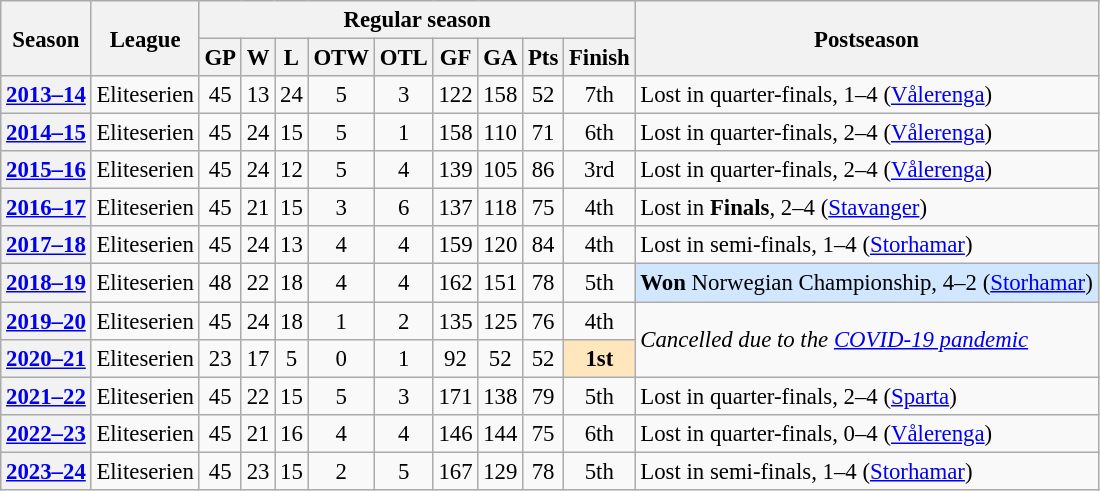<table class="wikitable" style="text-align: center; font-size: 95%">
<tr>
<th rowspan="2">Season</th>
<th rowspan="2">League</th>
<th colspan="9">Regular season</th>
<th rowspan="2">Postseason</th>
</tr>
<tr>
<th>GP</th>
<th>W</th>
<th>L</th>
<th>OTW</th>
<th>OTL</th>
<th>GF</th>
<th>GA</th>
<th>Pts</th>
<th>Finish</th>
</tr>
<tr>
<th><a href='#'>2013–14</a></th>
<td>Eliteserien</td>
<td>45</td>
<td>13</td>
<td>24</td>
<td>5</td>
<td>3</td>
<td>122</td>
<td>158</td>
<td>52</td>
<td>7th</td>
<td align="left">Lost in quarter-finals, 1–4 (<a href='#'>Vålerenga</a>)</td>
</tr>
<tr>
<th><a href='#'>2014–15</a></th>
<td>Eliteserien</td>
<td>45</td>
<td>24</td>
<td>15</td>
<td>5</td>
<td>1</td>
<td>158</td>
<td>110</td>
<td>71</td>
<td>6th</td>
<td align="left">Lost in quarter-finals, 2–4 (<a href='#'>Vålerenga</a>)</td>
</tr>
<tr>
<th><a href='#'>2015–16</a></th>
<td>Eliteserien</td>
<td>45</td>
<td>24</td>
<td>12</td>
<td>5</td>
<td>4</td>
<td>139</td>
<td>105</td>
<td>86</td>
<td>3rd</td>
<td align="left">Lost in quarter-finals, 2–4 (<a href='#'>Vålerenga</a>)</td>
</tr>
<tr>
<th><a href='#'>2016–17</a></th>
<td>Eliteserien</td>
<td>45</td>
<td>21</td>
<td>15</td>
<td>3</td>
<td>6</td>
<td>137</td>
<td>118</td>
<td>75</td>
<td>4th</td>
<td align="left">Lost in <strong>Finals</strong>, 2–4 (<a href='#'>Stavanger</a>)</td>
</tr>
<tr>
<th><a href='#'>2017–18</a></th>
<td>Eliteserien</td>
<td>45</td>
<td>24</td>
<td>13</td>
<td>4</td>
<td>4</td>
<td>159</td>
<td>120</td>
<td>84</td>
<td>4th</td>
<td align="left">Lost in semi-finals, 1–4 (<a href='#'>Storhamar</a>)</td>
</tr>
<tr>
<th><a href='#'>2018–19</a></th>
<td>Eliteserien</td>
<td>48</td>
<td>22</td>
<td>18</td>
<td>4</td>
<td>4</td>
<td>162</td>
<td>151</td>
<td>78</td>
<td>5th</td>
<td align="left" bgcolor="#D0E7FF"><strong>Won</strong> Norwegian Championship, 4–2 (<a href='#'>Storhamar</a>)</td>
</tr>
<tr>
<th><a href='#'>2019–20</a></th>
<td>Eliteserien</td>
<td>45</td>
<td>24</td>
<td>18</td>
<td>1</td>
<td>2</td>
<td>135</td>
<td>125</td>
<td>76</td>
<td>4th</td>
<td align="left" rowspan="2"><em>Cancelled due to the <a href='#'>COVID-19 pandemic</a></em></td>
</tr>
<tr>
<th><a href='#'>2020–21</a></th>
<td>Eliteserien</td>
<td>23</td>
<td>17</td>
<td>5</td>
<td>0</td>
<td>1</td>
<td>92</td>
<td>52</td>
<td>52</td>
<td style="background: #FFE6BD"><strong>1st</strong></td>
</tr>
<tr>
<th><a href='#'>2021–22</a></th>
<td>Eliteserien</td>
<td>45</td>
<td>22</td>
<td>15</td>
<td>5</td>
<td>3</td>
<td>171</td>
<td>138</td>
<td>79</td>
<td>5th</td>
<td align="left">Lost in quarter-finals, 2–4 (<a href='#'>Sparta</a>)</td>
</tr>
<tr>
<th><a href='#'>2022–23</a></th>
<td>Eliteserien</td>
<td>45</td>
<td>21</td>
<td>16</td>
<td>4</td>
<td>4</td>
<td>146</td>
<td>144</td>
<td>75</td>
<td>6th</td>
<td align="left">Lost in quarter-finals, 0–4 (<a href='#'>Vålerenga</a>)</td>
</tr>
<tr>
<th><a href='#'>2023–24</a></th>
<td>Eliteserien</td>
<td>45</td>
<td>23</td>
<td>15</td>
<td>2</td>
<td>5</td>
<td>167</td>
<td>129</td>
<td>78</td>
<td>5th</td>
<td align="left">Lost in semi-finals, 1–4 (<a href='#'>Storhamar</a>)</td>
</tr>
</table>
